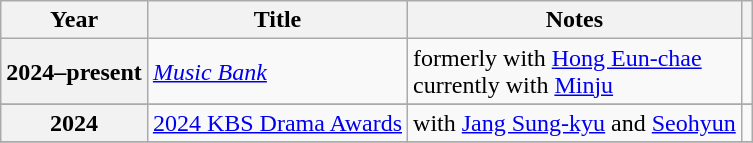<table class="wikitable plainrowheaders">
<tr>
<th scope="col">Year</th>
<th scope="col">Title</th>
<th scope="col">Notes</th>
<th scope="col" class="unsortable"></th>
</tr>
<tr>
<th scope="row">2024–present</th>
<td><em><a href='#'>Music Bank</a></em></td>
<td>formerly with <a href='#'>Hong Eun-chae</a><br>currently with <a href='#'>Minju</a></td>
<td style="text-align:center"></td>
</tr>
<tr>
</tr>
<tr>
<th scope="row">2024</th>
<td><a href='#'>2024 KBS Drama Awards</a></td>
<td>with <a href='#'>Jang Sung-kyu</a> and <a href='#'>Seohyun</a></td>
<td style="text-align:center"></td>
</tr>
<tr>
</tr>
</table>
